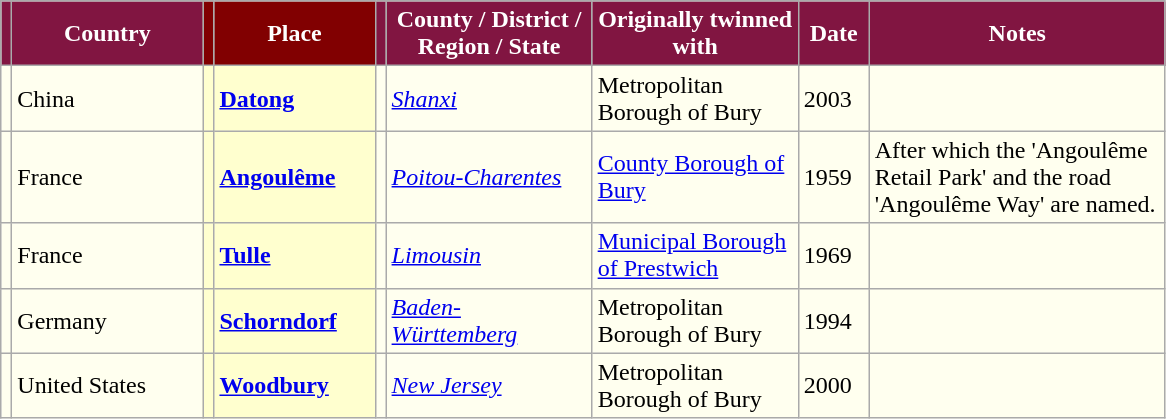<table class="wikitable" "text-align:left;font-size:100%;"|>
<tr>
<th style="background: #811541; color: #FFFFFF" !></th>
<th style="background: #811541; color: #FFFFFF" height="17" width="120">Country</th>
<th style="background: #810001; color: #FFFFFF" !></th>
<th style="background: #810001; color: #FFFFFF" !  width="100">Place</th>
<th style="background: #811541; color: #FFFFFF" !></th>
<th style="background: #811541; color: #FFFFFF" !  width="130">County / District / Region / State</th>
<th style="background: #811541; color: #FFFFFF" !  width="130">Originally twinned with</th>
<th style="background: #811541; color: #FFFFFF" !  width="40">Date</th>
<th style="background: #811541; color: #FFFFFF" !  width="190">Notes</th>
</tr>
<tr>
<th style="background: #FFFFEF; color: #000000" !></th>
<td ! style="background: #FFFFEF; color: #000000" !>China</td>
<th style="background: #FFFFCF; color: #000000" !></th>
<td ! style="background: #FFFFCF; color: #000000" !><strong><a href='#'>Datong</a></strong></td>
<th style="background: #FFFFEF; color: #000000" !></th>
<td ! style="background: #FFFFEF; color: #000000" !><em><a href='#'>Shanxi</a></em></td>
<td ! style="background: #FFFFEF; color: #000000" !>Metropolitan Borough of Bury</td>
<td ! style="background: #FFFFEF; color: #000000" !>2003</td>
<td ! style="background: #FFFFEF; color: #000000" !></td>
</tr>
<tr>
<th style="background: #FFFFEF; color: #000000" !></th>
<td ! style="background: #FFFFEF; color: #000000" !>France</td>
<th style="background: #FFFFCF; color: #000000" !></th>
<td ! style="background: #FFFFCF; color: #000000" !><strong><a href='#'>Angoulême</a></strong></td>
<th style="background: #FFFFEF; color: #000000" !></th>
<td ! style="background: #FFFFEF; color: #000000" !><em><a href='#'>Poitou-Charentes</a></em></td>
<td ! style="background: #FFFFEF; color: #000000" !><a href='#'>County Borough of Bury</a></td>
<td ! style="background: #FFFFEF; color: #000000" !>1959</td>
<td ! style="background: #FFFFEF; color: #000000" !>After which the 'Angoulême Retail Park' and the road 'Angoulême Way' are named.</td>
</tr>
<tr>
<th style="background: #FFFFEF; color: #000000" !></th>
<td ! style="background: #FFFFEF; color: #000000" !>France</td>
<th style="background: #FFFFCF; color: #000000" !></th>
<td ! style="background: #FFFFCF; color: #000000" !><strong><a href='#'>Tulle</a></strong></td>
<th style="background: #FFFFEF; color: #000000" !></th>
<td ! style="background: #FFFFEF; color: #000000" !><em><a href='#'>Limousin</a></em></td>
<td ! style="background: #FFFFEF; color: #000000" !><a href='#'>Municipal Borough of Prestwich</a></td>
<td ! style="background: #FFFFEF; color: #000000" !>1969</td>
<td ! style="background: #FFFFEF; color: #000000" !></td>
</tr>
<tr>
<th style="background: #FFFFEF; color: #000000" !></th>
<td ! style="background: #FFFFEF; color: #000000" !>Germany</td>
<th style="background: #FFFFCF; color: #000000" !></th>
<td ! style="background: #FFFFCF; color: #000000" !><strong><a href='#'>Schorndorf</a></strong></td>
<th style="background: #FFFFEF; color: #000000" !></th>
<td ! style="background: #FFFFEF; color: #000000" !><em><a href='#'>Baden-Württemberg</a></em></td>
<td ! style="background: #FFFFEF; color: #000000" !>Metropolitan Borough of Bury</td>
<td ! style="background: #FFFFEF; color: #000000" !>1994</td>
<td ! style="background: #FFFFEF; color: #000000" !></td>
</tr>
<tr>
<th style="background: #FFFFEF; color: #000000" !></th>
<td ! style="background: #FFFFEF; color: #000000" !>United States</td>
<th style="background: #FFFFCF; color: #000000" !></th>
<td ! style="background: #FFFFCF; color: #000000" !><strong><a href='#'>Woodbury</a></strong></td>
<th style="background: #FFFFEF; color: #000000" !></th>
<td ! style="background: #FFFFEF; color: #000000" !><em><a href='#'>New Jersey</a></em></td>
<td ! style="background: #FFFFEF; color: #000000" !>Metropolitan Borough of Bury</td>
<td ! style="background: #FFFFEF; color: #000000" !>2000</td>
<td ! style="background: #FFFFEF; color: #000000" !></td>
</tr>
</table>
